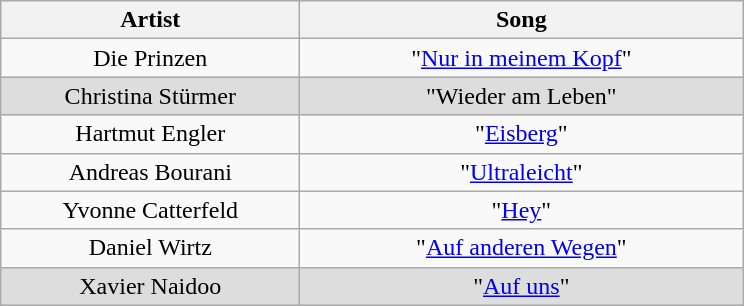<table class="wikitable plainrowheaders" style="text-align:center;" border="1">
<tr>
<th scope="col" rowspan="1" style="width:12em;">Artist</th>
<th scope="col" rowspan="1" style="width:18em;">Song</th>
</tr>
<tr>
<td scope="row">Die Prinzen</td>
<td>"<a href='#'>Nur in meinem Kopf</a>"</td>
</tr>
<tr style="background:#ddd;">
<td scope="row">Christina Stürmer</td>
<td>"Wieder am Leben"</td>
</tr>
<tr>
<td scope="row">Hartmut Engler</td>
<td>"<a href='#'>Eisberg</a>"</td>
</tr>
<tr>
<td scope="row">Andreas Bourani</td>
<td>"<a href='#'>Ultraleicht</a>"</td>
</tr>
<tr>
<td scope="row">Yvonne Catterfeld</td>
<td>"<a href='#'>Hey</a>"</td>
</tr>
<tr>
<td scope="row">Daniel Wirtz</td>
<td>"<a href='#'>Auf anderen Wegen</a>"</td>
</tr>
<tr style="background:#ddd;">
<td scope="row">Xavier Naidoo</td>
<td>"<a href='#'>Auf uns</a>"</td>
</tr>
</table>
